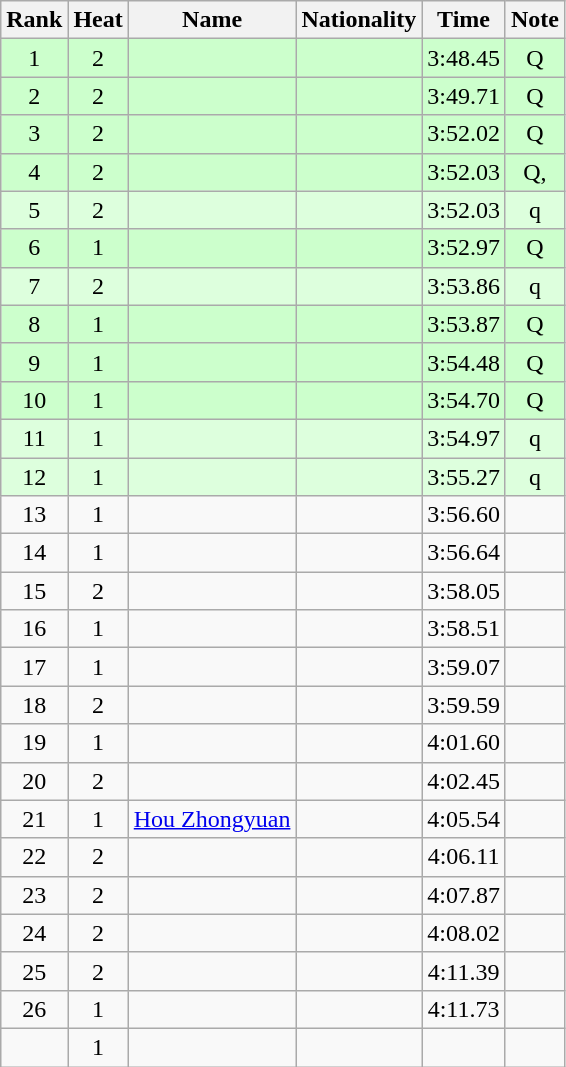<table class="wikitable sortable" style="text-align:center">
<tr>
<th>Rank</th>
<th>Heat</th>
<th>Name</th>
<th>Nationality</th>
<th>Time</th>
<th>Note</th>
</tr>
<tr bgcolor=ccffcc>
<td>1</td>
<td>2</td>
<td align=left></td>
<td align=left></td>
<td>3:48.45</td>
<td>Q</td>
</tr>
<tr bgcolor=ccffcc>
<td>2</td>
<td>2</td>
<td align=left></td>
<td align=left></td>
<td>3:49.71</td>
<td>Q</td>
</tr>
<tr bgcolor=ccffcc>
<td>3</td>
<td>2</td>
<td align=left></td>
<td align=left></td>
<td>3:52.02</td>
<td>Q</td>
</tr>
<tr bgcolor=ccffcc>
<td>4</td>
<td>2</td>
<td align=left></td>
<td align=left></td>
<td>3:52.03</td>
<td>Q, </td>
</tr>
<tr bgcolor=ddffdd>
<td>5</td>
<td>2</td>
<td align=left></td>
<td align=left></td>
<td>3:52.03</td>
<td>q</td>
</tr>
<tr bgcolor=ccffcc>
<td>6</td>
<td>1</td>
<td align=left></td>
<td align=left></td>
<td>3:52.97</td>
<td>Q</td>
</tr>
<tr bgcolor=ddffdd>
<td>7</td>
<td>2</td>
<td align=left></td>
<td align=left></td>
<td>3:53.86</td>
<td>q</td>
</tr>
<tr bgcolor=ccffcc>
<td>8</td>
<td>1</td>
<td align=left></td>
<td align=left></td>
<td>3:53.87</td>
<td>Q</td>
</tr>
<tr bgcolor=ccffcc>
<td>9</td>
<td>1</td>
<td align=left></td>
<td align=left></td>
<td>3:54.48</td>
<td>Q</td>
</tr>
<tr bgcolor=ccffcc>
<td>10</td>
<td>1</td>
<td align=left></td>
<td align=left></td>
<td>3:54.70</td>
<td>Q</td>
</tr>
<tr bgcolor=ddffdd>
<td>11</td>
<td>1</td>
<td align=left></td>
<td align=left></td>
<td>3:54.97</td>
<td>q</td>
</tr>
<tr bgcolor=ddffdd>
<td>12</td>
<td>1</td>
<td align=left></td>
<td align=left></td>
<td>3:55.27</td>
<td>q</td>
</tr>
<tr>
<td>13</td>
<td>1</td>
<td align=left></td>
<td align=left></td>
<td>3:56.60</td>
<td></td>
</tr>
<tr>
<td>14</td>
<td>1</td>
<td align=left></td>
<td align=left></td>
<td>3:56.64</td>
<td></td>
</tr>
<tr>
<td>15</td>
<td>2</td>
<td align=left></td>
<td align=left></td>
<td>3:58.05</td>
<td></td>
</tr>
<tr>
<td>16</td>
<td>1</td>
<td align=left></td>
<td align=left></td>
<td>3:58.51</td>
<td></td>
</tr>
<tr>
<td>17</td>
<td>1</td>
<td align=left></td>
<td align=left></td>
<td>3:59.07</td>
<td></td>
</tr>
<tr>
<td>18</td>
<td>2</td>
<td align=left></td>
<td align=left></td>
<td>3:59.59</td>
<td></td>
</tr>
<tr>
<td>19</td>
<td>1</td>
<td align=left></td>
<td align=left></td>
<td>4:01.60</td>
<td></td>
</tr>
<tr>
<td>20</td>
<td>2</td>
<td align=left></td>
<td align=left></td>
<td>4:02.45</td>
<td></td>
</tr>
<tr>
<td>21</td>
<td>1</td>
<td align=left><a href='#'>Hou Zhongyuan</a></td>
<td align=left></td>
<td>4:05.54</td>
<td></td>
</tr>
<tr>
<td>22</td>
<td>2</td>
<td align=left></td>
<td align=left></td>
<td>4:06.11</td>
<td></td>
</tr>
<tr>
<td>23</td>
<td>2</td>
<td align=left></td>
<td align=left></td>
<td>4:07.87</td>
<td></td>
</tr>
<tr>
<td>24</td>
<td>2</td>
<td align=left></td>
<td align=left></td>
<td>4:08.02</td>
<td></td>
</tr>
<tr>
<td>25</td>
<td>2</td>
<td align=left></td>
<td align=left></td>
<td>4:11.39</td>
<td></td>
</tr>
<tr>
<td>26</td>
<td>1</td>
<td align=left></td>
<td align=left></td>
<td>4:11.73</td>
<td></td>
</tr>
<tr>
<td></td>
<td>1</td>
<td align=left></td>
<td align=left></td>
<td></td>
<td></td>
</tr>
</table>
